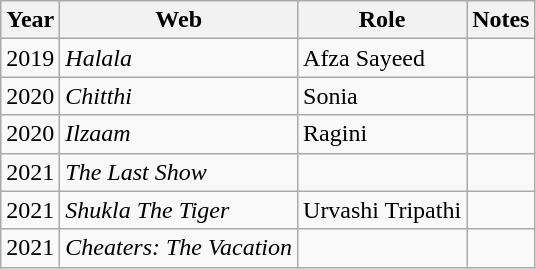<table class="wikitable">
<tr>
<th>Year</th>
<th>Web</th>
<th>Role</th>
<th>Notes</th>
</tr>
<tr>
<td>2019</td>
<td><em>Halala</em></td>
<td>Afza Sayeed</td>
<td></td>
</tr>
<tr>
<td>2020</td>
<td><em>Chitthi</em></td>
<td>Sonia</td>
<td></td>
</tr>
<tr>
<td>2020</td>
<td><em>Ilzaam</em></td>
<td>Ragini</td>
<td></td>
</tr>
<tr>
<td>2021</td>
<td><em>The Last Show</em></td>
<td></td>
<td></td>
</tr>
<tr>
<td>2021</td>
<td><em>Shukla The Tiger</em></td>
<td>Urvashi Tripathi</td>
<td></td>
</tr>
<tr>
<td>2021</td>
<td><em>Cheaters: The Vacation</em></td>
<td></td>
<td></td>
</tr>
</table>
